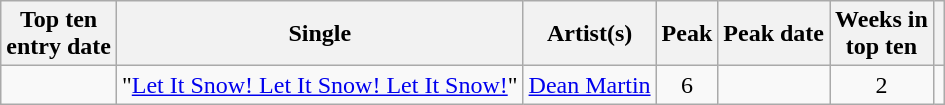<table class="wikitable sortable">
<tr>
<th>Top ten<br>entry date</th>
<th>Single</th>
<th>Artist(s)</th>
<th data-sort-type="number">Peak</th>
<th>Peak date</th>
<th data-sort-type="number">Weeks in<br>top ten</th>
<th></th>
</tr>
<tr>
<td></td>
<td>"<a href='#'>Let It Snow! Let It Snow! Let It Snow!</a>"</td>
<td><a href='#'>Dean Martin</a></td>
<td style="text-align:center;">6</td>
<td></td>
<td style="text-align:center;">2</td>
<td style="text-align:center;"> </td>
</tr>
</table>
